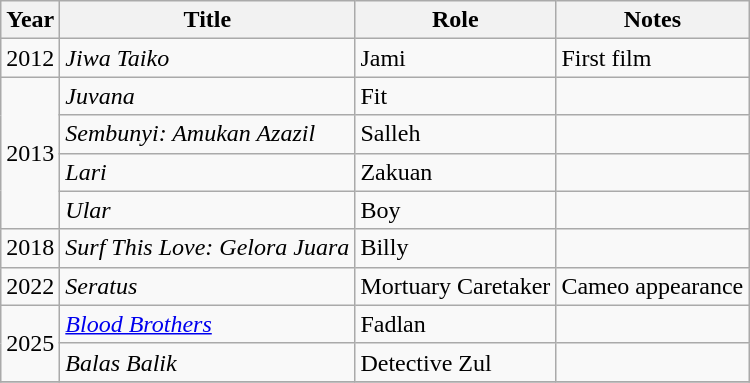<table class="wikitable">
<tr style="text-align:center;">
<th>Year</th>
<th>Title</th>
<th>Role</th>
<th>Notes</th>
</tr>
<tr>
<td>2012</td>
<td><em>Jiwa Taiko</em></td>
<td>Jami</td>
<td>First film</td>
</tr>
<tr>
<td rowspan="4">2013</td>
<td><em>Juvana</em></td>
<td>Fit</td>
<td></td>
</tr>
<tr>
<td><em>Sembunyi: Amukan Azazil</em></td>
<td>Salleh</td>
<td></td>
</tr>
<tr>
<td><em>Lari</em></td>
<td>Zakuan</td>
<td></td>
</tr>
<tr>
<td><em>Ular</em></td>
<td>Boy</td>
<td></td>
</tr>
<tr>
<td>2018</td>
<td><em>Surf This Love: Gelora Juara</em></td>
<td>Billy</td>
<td></td>
</tr>
<tr>
<td>2022</td>
<td><em>Seratus</em></td>
<td>Mortuary Caretaker</td>
<td>Cameo appearance</td>
</tr>
<tr>
<td rowspan="2">2025</td>
<td><em><a href='#'>Blood Brothers</a></em></td>
<td>Fadlan</td>
<td></td>
</tr>
<tr>
<td><em>Balas Balik</em></td>
<td>Detective Zul</td>
<td></td>
</tr>
<tr>
</tr>
</table>
